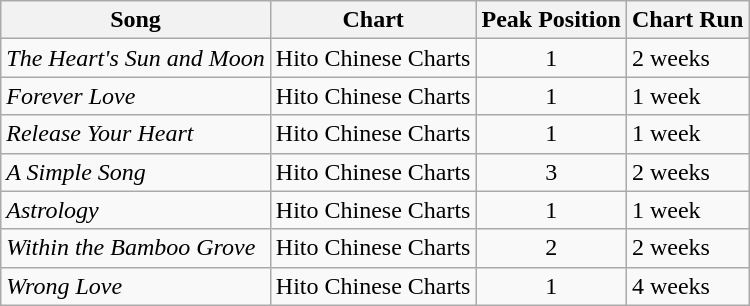<table class="wikitable">
<tr>
<th>Song</th>
<th>Chart</th>
<th>Peak Position</th>
<th>Chart Run</th>
</tr>
<tr>
<td><em>The Heart's Sun and Moon</em></td>
<td>Hito Chinese Charts</td>
<td align="center">1</td>
<td>2 weeks</td>
</tr>
<tr>
<td><em>Forever Love</em></td>
<td>Hito Chinese Charts</td>
<td align="center">1</td>
<td>1 week</td>
</tr>
<tr>
<td><em>Release Your Heart</em></td>
<td>Hito Chinese Charts</td>
<td align="center">1</td>
<td>1 week</td>
</tr>
<tr>
<td><em>A Simple Song</em></td>
<td>Hito Chinese Charts</td>
<td align="center">3</td>
<td>2 weeks</td>
</tr>
<tr>
<td><em>Astrology</em></td>
<td>Hito Chinese Charts</td>
<td align="center">1</td>
<td>1 week</td>
</tr>
<tr>
<td><em>Within the Bamboo Grove</em></td>
<td>Hito Chinese Charts</td>
<td align="center">2</td>
<td>2 weeks</td>
</tr>
<tr>
<td><em>Wrong Love</em></td>
<td>Hito Chinese Charts</td>
<td align="center">1</td>
<td>4 weeks</td>
</tr>
</table>
